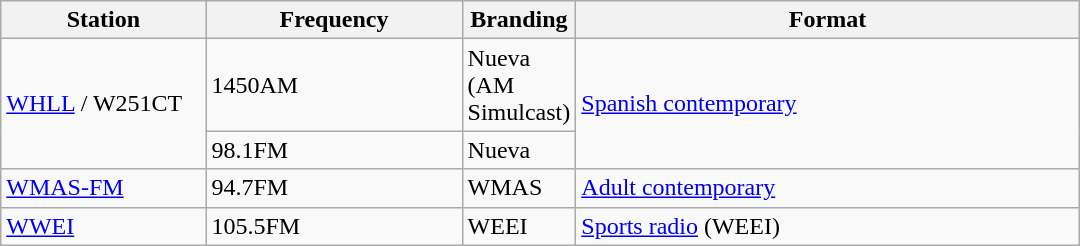<table class="wikitable sortable" style="width:45em;">
<tr>
<th style="width:20%">Station</th>
<th style="width:25%">Frequency</th>
<th style="width:5%">Branding</th>
<th style="width:50%">Format</th>
</tr>
<tr>
<td rowspan="2"><a href='#'>WHLL</a> / W251CT</td>
<td>1450AM</td>
<td>Nueva (AM Simulcast)</td>
<td rowspan="2"><a href='#'>Spanish contemporary</a></td>
</tr>
<tr>
<td>98.1FM</td>
<td>Nueva</td>
</tr>
<tr>
<td><a href='#'>WMAS-FM</a></td>
<td>94.7FM</td>
<td>WMAS</td>
<td><a href='#'>Adult contemporary</a></td>
</tr>
<tr>
<td><a href='#'>WWEI</a></td>
<td>105.5FM</td>
<td>WEEI</td>
<td><a href='#'>Sports radio</a> (WEEI)</td>
</tr>
</table>
